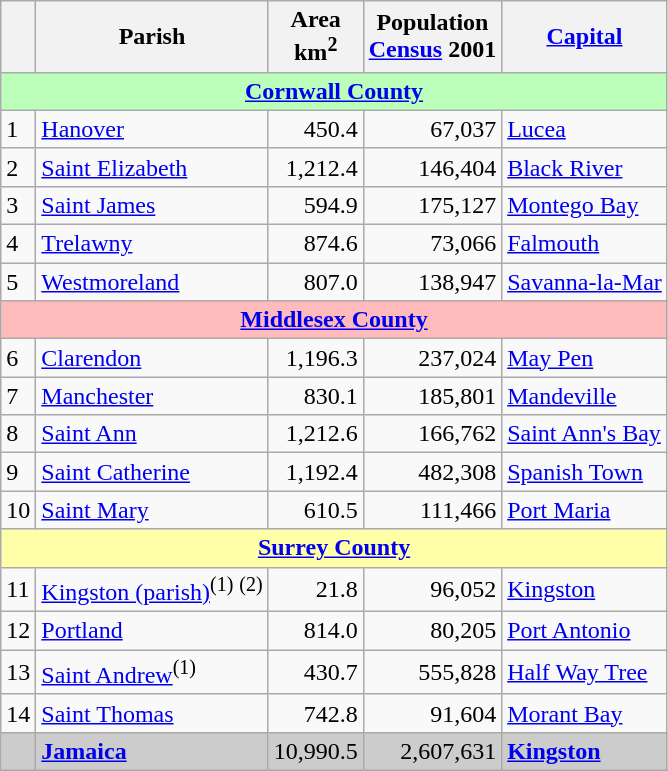<table class="wikitable">
<tr>
<th> </th>
<th>Parish</th>
<th>Area<br>km<sup>2</sup></th>
<th>Population<br><a href='#'>Census</a> 2001</th>
<th><a href='#'>Capital</a></th>
</tr>
<tr>
<td style="background: #BFB;" colspan="5" align="center"><strong><a href='#'>Cornwall County</a></strong></td>
</tr>
<tr>
<td>1</td>
<td><a href='#'>Hanover</a></td>
<td align="right">450.4</td>
<td align="right">67,037</td>
<td><a href='#'>Lucea</a></td>
</tr>
<tr>
<td>2</td>
<td><a href='#'>Saint Elizabeth</a></td>
<td align="right">1,212.4</td>
<td align="right">146,404</td>
<td><a href='#'>Black River</a></td>
</tr>
<tr>
<td>3</td>
<td><a href='#'>Saint James</a></td>
<td align="right">594.9</td>
<td align="right">175,127</td>
<td><a href='#'>Montego Bay</a></td>
</tr>
<tr>
<td>4</td>
<td><a href='#'>Trelawny</a></td>
<td align="right">874.6</td>
<td align="right">73,066</td>
<td><a href='#'>Falmouth</a></td>
</tr>
<tr>
<td>5</td>
<td><a href='#'>Westmoreland</a></td>
<td align="right">807.0</td>
<td align="right">138,947</td>
<td><a href='#'>Savanna-la-Mar</a></td>
</tr>
<tr>
<td style="background: #FBB;" colspan="5" align="center"><strong><a href='#'>Middlesex County</a></strong></td>
</tr>
<tr>
<td>6</td>
<td><a href='#'>Clarendon</a></td>
<td align="right">1,196.3</td>
<td align="right">237,024</td>
<td><a href='#'>May Pen</a></td>
</tr>
<tr>
<td>7</td>
<td><a href='#'>Manchester</a></td>
<td align="right">830.1</td>
<td align="right">185,801</td>
<td><a href='#'>Mandeville</a></td>
</tr>
<tr>
<td>8</td>
<td><a href='#'>Saint Ann</a></td>
<td align="right">1,212.6</td>
<td align="right">166,762</td>
<td><a href='#'>Saint Ann's Bay</a></td>
</tr>
<tr>
<td>9</td>
<td><a href='#'>Saint Catherine</a></td>
<td align="right">1,192.4</td>
<td align="right">482,308</td>
<td><a href='#'>Spanish Town</a></td>
</tr>
<tr>
<td>10</td>
<td><a href='#'>Saint Mary</a></td>
<td align="right">610.5</td>
<td align="right">111,466</td>
<td><a href='#'>Port Maria</a></td>
</tr>
<tr>
<td style="background: #FFA;" colspan="5" align="center"><strong><a href='#'>Surrey County</a></strong></td>
</tr>
<tr>
<td>11</td>
<td><a href='#'>Kingston (parish)</a><sup>(1)</sup>  <sup>(2)</sup></td>
<td align="right">21.8</td>
<td align="right">96,052</td>
<td><a href='#'>Kingston</a></td>
</tr>
<tr>
<td>12</td>
<td><a href='#'>Portland</a></td>
<td align="right">814.0</td>
<td align="right">80,205</td>
<td><a href='#'>Port Antonio</a></td>
</tr>
<tr>
<td>13</td>
<td><a href='#'>Saint Andrew</a><sup>(1)</sup></td>
<td align="right">430.7</td>
<td align="right">555,828</td>
<td><a href='#'>Half Way Tree</a></td>
</tr>
<tr>
<td>14</td>
<td><a href='#'>Saint Thomas</a></td>
<td align="right">742.8</td>
<td align="right">91,604</td>
<td><a href='#'>Morant Bay</a></td>
</tr>
<tr style="background: #CCC;">
<td> </td>
<td><strong><a href='#'>Jamaica</a></strong></td>
<td align="right">10,990.5</td>
<td align="right">2,607,631</td>
<td><strong><a href='#'>Kingston</a></strong></td>
</tr>
</table>
